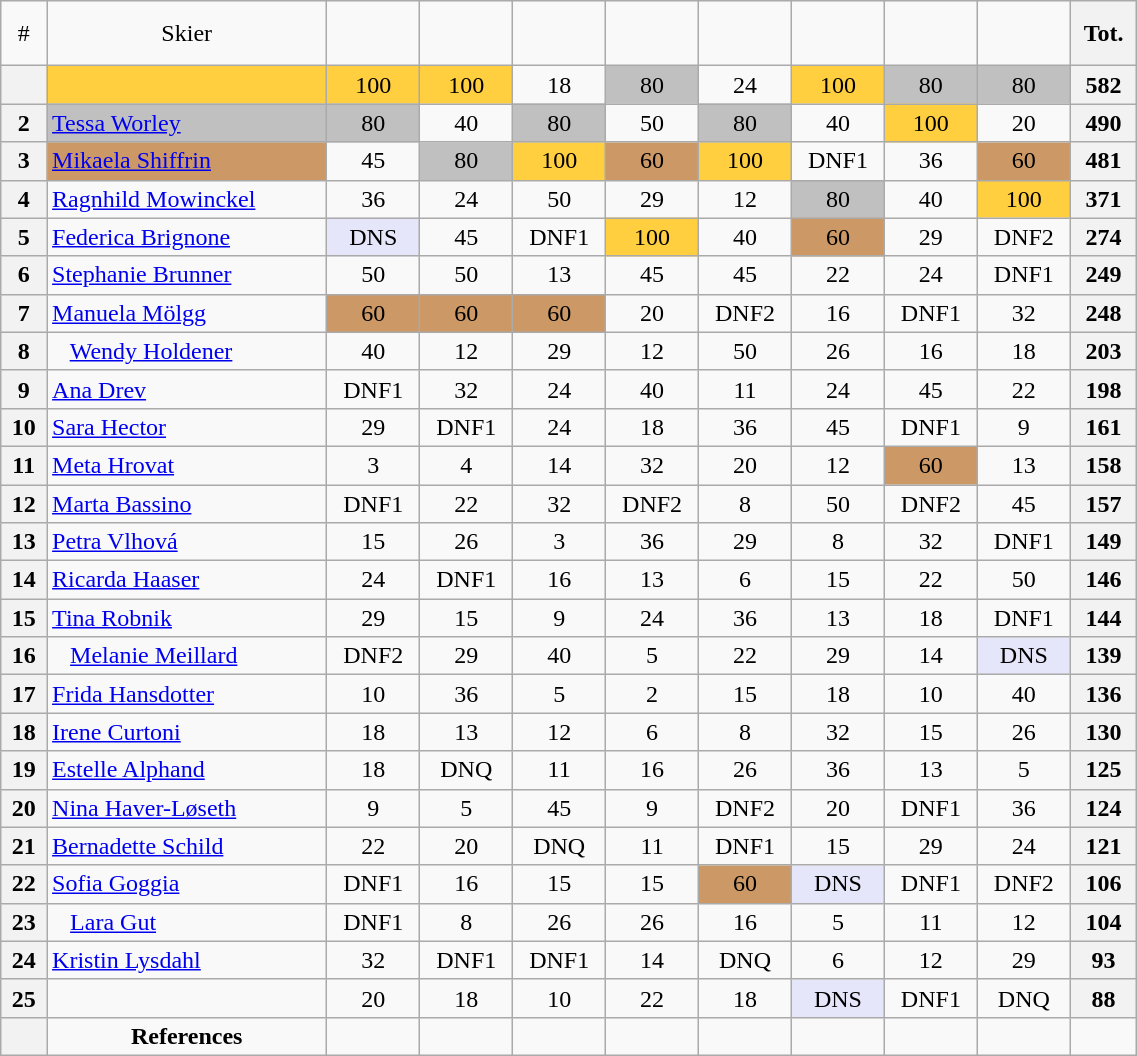<table class="wikitable" width=60% style="font-size:100%; text-align:center;">
<tr>
<td>#</td>
<td>Skier</td>
<td><br> </td>
<td><br> </td>
<td><br> </td>
<td><br> </td>
<td><br> </td>
<td><br> </td>
<td><br>   </td>
<td><br> </td>
<th>Tot.</th>
</tr>
<tr>
<th></th>
<td align=left bgcolor=ffcf40></td>
<td bgcolor=ffcf40>100</td>
<td bgcolor=ffcf40>100</td>
<td>18</td>
<td bgcolor=c0c0c0>80</td>
<td>24</td>
<td bgcolor=ffcf40>100</td>
<td bgcolor=c0c0c0>80</td>
<td bgcolor=c0c0c0>80</td>
<th>582</th>
</tr>
<tr>
<th>2</th>
<td align=left bgcolor=c0c0c0> <a href='#'>Tessa Worley</a></td>
<td bgcolor=c0c0c0>80</td>
<td>40</td>
<td bgcolor=c0c0c0>80</td>
<td>50</td>
<td bgcolor=c0c0c0>80</td>
<td>40</td>
<td bgcolor=ffcf40>100</td>
<td>20</td>
<th>490</th>
</tr>
<tr>
<th>3</th>
<td align=left bgcolor=cc9966> <a href='#'>Mikaela Shiffrin</a></td>
<td>45</td>
<td bgcolor=c0c0c0>80</td>
<td bgcolor=ffcf40>100</td>
<td bgcolor=cc9966>60</td>
<td bgcolor=ffcf40>100</td>
<td>DNF1</td>
<td>36</td>
<td bgcolor=cc9966>60</td>
<th>481</th>
</tr>
<tr>
<th>4</th>
<td align=left> <a href='#'>Ragnhild Mowinckel</a></td>
<td>36</td>
<td>24</td>
<td>50</td>
<td>29</td>
<td>12</td>
<td bgcolor=c0c0c0>80</td>
<td>40</td>
<td bgcolor=ffcf40>100</td>
<th>371</th>
</tr>
<tr>
<th>5</th>
<td align=left> <a href='#'>Federica Brignone</a></td>
<td bgcolor=lavender>DNS</td>
<td>45</td>
<td>DNF1</td>
<td bgcolor=ffcf40>100</td>
<td>40</td>
<td bgcolor=cc9966>60</td>
<td>29</td>
<td>DNF2</td>
<th>274</th>
</tr>
<tr>
<th>6</th>
<td align=left> <a href='#'>Stephanie Brunner</a></td>
<td>50</td>
<td>50</td>
<td>13</td>
<td>45</td>
<td>45</td>
<td>22</td>
<td>24</td>
<td>DNF1</td>
<th>249</th>
</tr>
<tr>
<th>7</th>
<td align=left> <a href='#'>Manuela Mölgg</a></td>
<td bgcolor=cc9966>60</td>
<td bgcolor=cc9966>60</td>
<td bgcolor=cc9966>60</td>
<td>20</td>
<td>DNF2</td>
<td>16</td>
<td>DNF1</td>
<td>32</td>
<th>248</th>
</tr>
<tr>
<th>8</th>
<td align=left>   <a href='#'>Wendy Holdener</a></td>
<td>40</td>
<td>12</td>
<td>29</td>
<td>12</td>
<td>50</td>
<td>26</td>
<td>16</td>
<td>18</td>
<th>203</th>
</tr>
<tr>
<th>9</th>
<td align=left> <a href='#'>Ana Drev</a></td>
<td>DNF1</td>
<td>32</td>
<td>24</td>
<td>40</td>
<td>11</td>
<td>24</td>
<td>45</td>
<td>22</td>
<th>198</th>
</tr>
<tr>
<th>10</th>
<td align=left> <a href='#'>Sara Hector</a></td>
<td>29</td>
<td>DNF1</td>
<td>24</td>
<td>18</td>
<td>36</td>
<td>45</td>
<td>DNF1</td>
<td>9</td>
<th>161</th>
</tr>
<tr>
<th>11</th>
<td align=left> <a href='#'>Meta Hrovat</a></td>
<td>3</td>
<td>4</td>
<td>14</td>
<td>32</td>
<td>20</td>
<td>12</td>
<td bgcolor=cc9966>60</td>
<td>13</td>
<th>158</th>
</tr>
<tr>
<th>12</th>
<td align=left> <a href='#'>Marta Bassino</a></td>
<td>DNF1</td>
<td>22</td>
<td>32</td>
<td>DNF2</td>
<td>8</td>
<td>50</td>
<td>DNF2</td>
<td>45</td>
<th>157</th>
</tr>
<tr>
<th>13</th>
<td align=left> <a href='#'>Petra Vlhová</a></td>
<td>15</td>
<td>26</td>
<td>3</td>
<td>36</td>
<td>29</td>
<td>8</td>
<td>32</td>
<td>DNF1</td>
<th>149</th>
</tr>
<tr>
<th>14</th>
<td align=left> <a href='#'>Ricarda Haaser</a></td>
<td>24</td>
<td>DNF1</td>
<td>16</td>
<td>13</td>
<td>6</td>
<td>15</td>
<td>22</td>
<td>50</td>
<th>146</th>
</tr>
<tr>
<th>15</th>
<td align=left> <a href='#'>Tina Robnik</a></td>
<td>29</td>
<td>15</td>
<td>9</td>
<td>24</td>
<td>36</td>
<td>13</td>
<td>18</td>
<td>DNF1</td>
<th>144</th>
</tr>
<tr>
<th>16</th>
<td align=left>   <a href='#'>Melanie Meillard</a></td>
<td>DNF2</td>
<td>29</td>
<td>40</td>
<td>5</td>
<td>22</td>
<td>29</td>
<td>14</td>
<td bgcolor=lavender>DNS</td>
<th>139</th>
</tr>
<tr>
<th>17</th>
<td align=left> <a href='#'>Frida Hansdotter</a></td>
<td>10</td>
<td>36</td>
<td>5</td>
<td>2</td>
<td>15</td>
<td>18</td>
<td>10</td>
<td>40</td>
<th>136</th>
</tr>
<tr>
<th>18</th>
<td align=left> <a href='#'>Irene Curtoni</a></td>
<td>18</td>
<td>13</td>
<td>12</td>
<td>6</td>
<td>8</td>
<td>32</td>
<td>15</td>
<td>26</td>
<th>130</th>
</tr>
<tr>
<th>19</th>
<td align=left> <a href='#'>Estelle Alphand</a></td>
<td>18</td>
<td>DNQ</td>
<td>11</td>
<td>16</td>
<td>26</td>
<td>36</td>
<td>13</td>
<td>5</td>
<th>125</th>
</tr>
<tr>
<th>20</th>
<td align=left> <a href='#'>Nina Haver-Løseth</a></td>
<td>9</td>
<td>5</td>
<td>45</td>
<td>9</td>
<td>DNF2</td>
<td>20</td>
<td>DNF1</td>
<td>36</td>
<th>124</th>
</tr>
<tr>
<th>21</th>
<td align=left> <a href='#'>Bernadette Schild</a></td>
<td>22</td>
<td>20</td>
<td>DNQ</td>
<td>11</td>
<td>DNF1</td>
<td>15</td>
<td>29</td>
<td>24</td>
<th>121</th>
</tr>
<tr>
<th>22</th>
<td align=left> <a href='#'>Sofia Goggia</a></td>
<td>DNF1</td>
<td>16</td>
<td>15</td>
<td>15</td>
<td bgcolor=cc9966>60</td>
<td bgcolor=lavender>DNS</td>
<td>DNF1</td>
<td>DNF2</td>
<th>106</th>
</tr>
<tr>
<th>23</th>
<td align=left>   <a href='#'>Lara Gut</a></td>
<td>DNF1</td>
<td>8</td>
<td>26</td>
<td>26</td>
<td>16</td>
<td>5</td>
<td>11</td>
<td>12</td>
<th>104</th>
</tr>
<tr>
<th>24</th>
<td align=left> <a href='#'>Kristin Lysdahl</a></td>
<td>32</td>
<td>DNF1</td>
<td>DNF1</td>
<td>14</td>
<td>DNQ</td>
<td>6</td>
<td>12</td>
<td>29</td>
<th>93</th>
</tr>
<tr>
<th>25</th>
<td align=left></td>
<td>20</td>
<td>18</td>
<td>10</td>
<td>22</td>
<td>18</td>
<td bgcolor=lavender>DNS</td>
<td>DNF1</td>
<td>DNQ</td>
<th>88</th>
</tr>
<tr>
<th></th>
<td align=center><strong>References</strong></td>
<td></td>
<td></td>
<td></td>
<td></td>
<td></td>
<td></td>
<td></td>
<td></td>
</tr>
</table>
